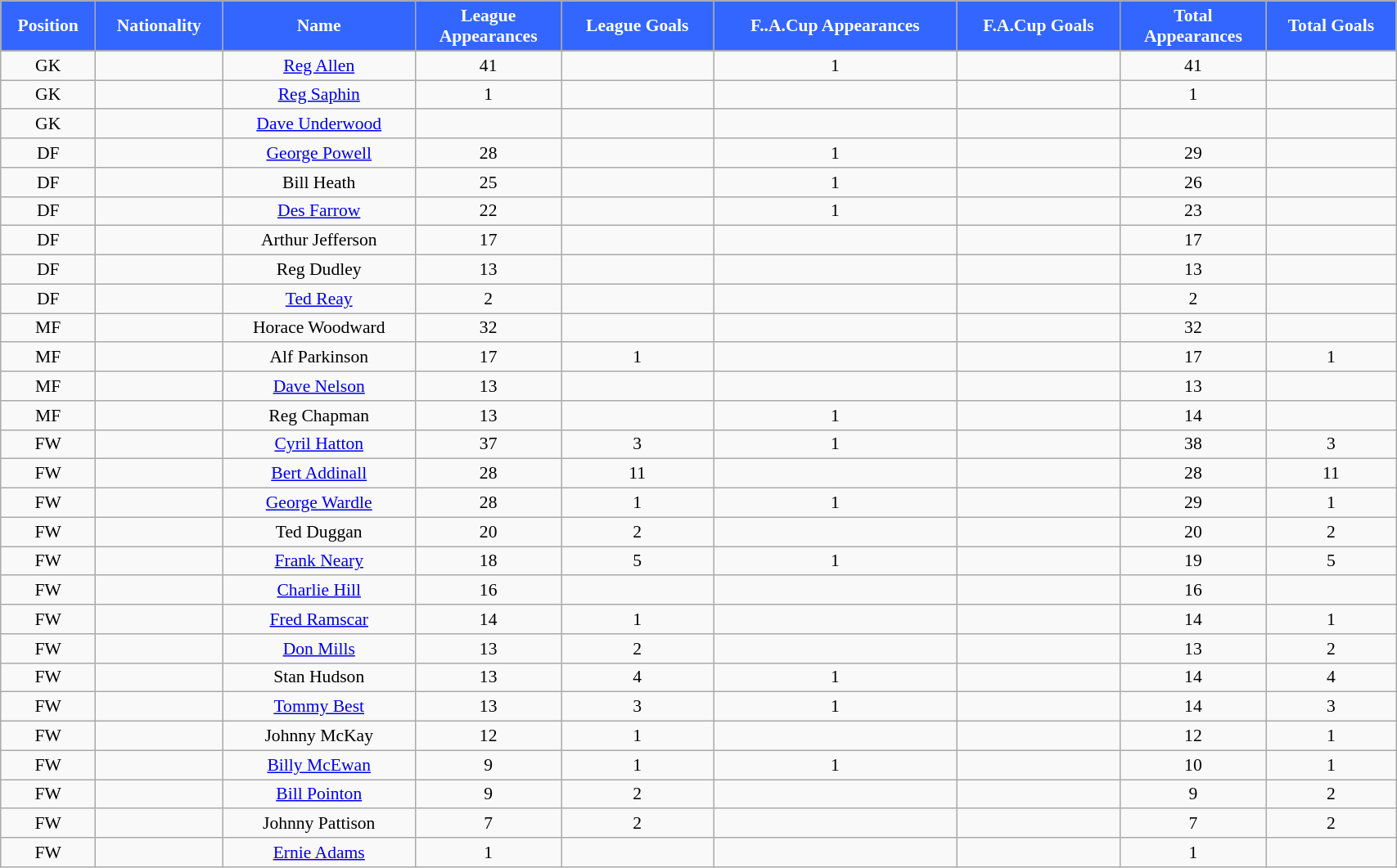<table class="wikitable" style="text-align:center; font-size:90%; width:90%;">
<tr>
<th style="background:#3366ff; color:#FFFFFF; text-align:center;">Position</th>
<th style="background:#3366ff; color:#FFFFFF; text-align:center;">Nationality</th>
<th style="background:#3366ff; color:#FFFFFF; text-align:center;"><strong>Name</strong></th>
<th style="background:#3366ff; color:#FFFFFF; text-align:center;">League<br>Appearances</th>
<th style="background:#3366ff; color:#FFFFFF; text-align:center;">League Goals</th>
<th style="background:#3366ff; color:#FFFFFF; text-align:center;">F..A.Cup Appearances</th>
<th style="background:#3366ff; color:#FFFFFF; text-align:center;">F.A.Cup Goals</th>
<th style="background:#3366ff; color:#FFFFFF; text-align:center;">Total<br>Appearances</th>
<th style="background:#3366ff; color:#FFFFFF; text-align:center;">Total Goals</th>
</tr>
<tr>
<td>GK</td>
<td></td>
<td><a href='#'>Reg Allen</a></td>
<td>41</td>
<td></td>
<td>1</td>
<td></td>
<td>41</td>
<td></td>
</tr>
<tr>
<td>GK</td>
<td></td>
<td><a href='#'>Reg Saphin</a></td>
<td>1</td>
<td></td>
<td></td>
<td></td>
<td>1</td>
<td></td>
</tr>
<tr>
<td>GK</td>
<td></td>
<td><a href='#'>Dave Underwood</a></td>
<td></td>
<td></td>
<td></td>
<td></td>
<td></td>
<td></td>
</tr>
<tr>
<td>DF</td>
<td></td>
<td><a href='#'>George Powell</a></td>
<td>28</td>
<td></td>
<td>1</td>
<td></td>
<td>29</td>
<td></td>
</tr>
<tr>
<td>DF</td>
<td></td>
<td>Bill Heath</td>
<td>25</td>
<td></td>
<td>1</td>
<td></td>
<td>26</td>
<td></td>
</tr>
<tr>
<td>DF</td>
<td></td>
<td><a href='#'>Des Farrow</a></td>
<td>22</td>
<td></td>
<td>1</td>
<td></td>
<td>23</td>
<td></td>
</tr>
<tr>
<td>DF</td>
<td></td>
<td>Arthur Jefferson</td>
<td>17</td>
<td></td>
<td></td>
<td></td>
<td>17</td>
<td></td>
</tr>
<tr>
<td>DF</td>
<td></td>
<td>Reg Dudley</td>
<td>13</td>
<td></td>
<td></td>
<td></td>
<td>13</td>
<td></td>
</tr>
<tr>
<td>DF</td>
<td></td>
<td><a href='#'>Ted Reay</a></td>
<td>2</td>
<td></td>
<td></td>
<td></td>
<td>2</td>
<td></td>
</tr>
<tr>
<td>MF</td>
<td></td>
<td>Horace Woodward</td>
<td>32</td>
<td></td>
<td></td>
<td></td>
<td>32</td>
<td></td>
</tr>
<tr>
<td>MF</td>
<td></td>
<td>Alf Parkinson</td>
<td>17</td>
<td>1</td>
<td></td>
<td></td>
<td>17</td>
<td>1</td>
</tr>
<tr>
<td>MF</td>
<td></td>
<td><a href='#'>Dave Nelson</a></td>
<td>13</td>
<td></td>
<td></td>
<td></td>
<td>13</td>
<td></td>
</tr>
<tr>
<td>MF</td>
<td></td>
<td>Reg Chapman</td>
<td>13</td>
<td></td>
<td>1</td>
<td></td>
<td>14</td>
<td></td>
</tr>
<tr>
<td>FW</td>
<td></td>
<td><a href='#'>Cyril Hatton</a></td>
<td>37</td>
<td>3</td>
<td>1</td>
<td></td>
<td>38</td>
<td>3</td>
</tr>
<tr>
<td>FW</td>
<td></td>
<td><a href='#'>Bert Addinall</a></td>
<td>28</td>
<td>11</td>
<td></td>
<td></td>
<td>28</td>
<td>11</td>
</tr>
<tr>
<td>FW</td>
<td></td>
<td><a href='#'>George Wardle</a></td>
<td>28</td>
<td>1</td>
<td>1</td>
<td></td>
<td>29</td>
<td>1</td>
</tr>
<tr>
<td>FW</td>
<td></td>
<td>Ted Duggan</td>
<td>20</td>
<td>2</td>
<td></td>
<td></td>
<td>20</td>
<td>2</td>
</tr>
<tr>
<td>FW</td>
<td></td>
<td><a href='#'>Frank Neary</a></td>
<td>18</td>
<td>5</td>
<td>1</td>
<td></td>
<td>19</td>
<td>5</td>
</tr>
<tr>
<td>FW</td>
<td></td>
<td><a href='#'>Charlie Hill</a></td>
<td>16</td>
<td></td>
<td></td>
<td></td>
<td>16</td>
<td></td>
</tr>
<tr>
<td>FW</td>
<td></td>
<td><a href='#'>Fred Ramscar</a></td>
<td>14</td>
<td>1</td>
<td></td>
<td></td>
<td>14</td>
<td>1</td>
</tr>
<tr>
<td>FW</td>
<td></td>
<td><a href='#'>Don Mills</a></td>
<td>13</td>
<td>2</td>
<td></td>
<td></td>
<td>13</td>
<td>2</td>
</tr>
<tr>
<td>FW</td>
<td></td>
<td>Stan Hudson</td>
<td>13</td>
<td>4</td>
<td>1</td>
<td></td>
<td>14</td>
<td>4</td>
</tr>
<tr>
<td>FW</td>
<td></td>
<td><a href='#'>Tommy Best</a></td>
<td>13</td>
<td>3</td>
<td>1</td>
<td></td>
<td>14</td>
<td>3</td>
</tr>
<tr>
<td>FW</td>
<td></td>
<td>Johnny McKay</td>
<td>12</td>
<td>1</td>
<td></td>
<td></td>
<td>12</td>
<td>1</td>
</tr>
<tr>
<td>FW</td>
<td></td>
<td><a href='#'>Billy McEwan</a></td>
<td>9</td>
<td>1</td>
<td>1</td>
<td></td>
<td>10</td>
<td>1</td>
</tr>
<tr>
<td>FW</td>
<td></td>
<td><a href='#'>Bill Pointon</a></td>
<td>9</td>
<td>2</td>
<td></td>
<td></td>
<td>9</td>
<td>2</td>
</tr>
<tr>
<td>FW</td>
<td></td>
<td>Johnny Pattison</td>
<td>7</td>
<td>2</td>
<td></td>
<td></td>
<td>7</td>
<td>2</td>
</tr>
<tr>
<td>FW</td>
<td></td>
<td><a href='#'>Ernie Adams</a></td>
<td>1</td>
<td></td>
<td></td>
<td></td>
<td>1</td>
<td></td>
</tr>
</table>
